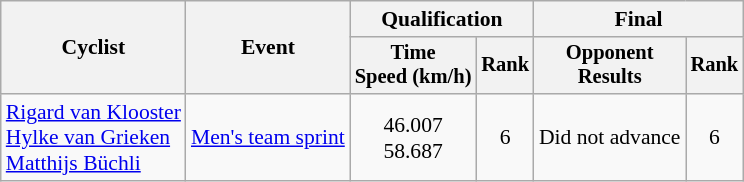<table class="wikitable" style="font-size:90%">
<tr>
<th rowspan="2">Cyclist</th>
<th rowspan="2">Event</th>
<th colspan=2>Qualification</th>
<th colspan=2>Final</th>
</tr>
<tr style="font-size:95%">
<th>Time<br>Speed (km/h)</th>
<th>Rank</th>
<th>Opponent<br>Results</th>
<th>Rank</th>
</tr>
<tr align=center>
<td align=left><a href='#'>Rigard van Klooster</a><br><a href='#'>Hylke van Grieken</a><br><a href='#'>Matthijs Büchli</a></td>
<td align=left><a href='#'>Men's team sprint</a></td>
<td>46.007<br>58.687</td>
<td>6</td>
<td>Did not advance</td>
<td>6</td>
</tr>
</table>
